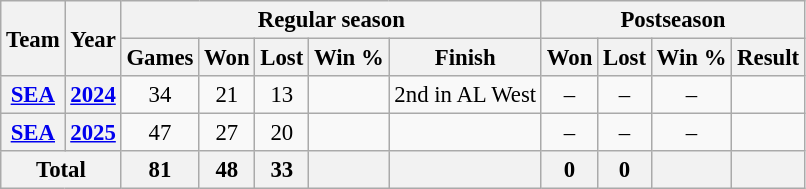<table class="wikitable" style="font-size: 95%; text-align:center;">
<tr>
<th rowspan="2">Team</th>
<th rowspan="2">Year</th>
<th colspan="5">Regular season</th>
<th colspan="4">Postseason</th>
</tr>
<tr>
<th>Games</th>
<th>Won</th>
<th>Lost</th>
<th>Win %</th>
<th>Finish</th>
<th>Won</th>
<th>Lost</th>
<th>Win %</th>
<th>Result</th>
</tr>
<tr>
<th><a href='#'>SEA</a></th>
<th><a href='#'>2024</a></th>
<td>34</td>
<td>21</td>
<td>13</td>
<td></td>
<td>2nd in AL West</td>
<td>–</td>
<td>–</td>
<td>–</td>
<td></td>
</tr>
<tr>
<th><a href='#'>SEA</a></th>
<th><a href='#'>2025</a></th>
<td>47</td>
<td>27</td>
<td>20</td>
<td></td>
<td></td>
<td>–</td>
<td>–</td>
<td>–</td>
<td></td>
</tr>
<tr>
<th colspan="2">Total</th>
<th>81</th>
<th>48</th>
<th>33</th>
<th></th>
<th></th>
<th>0</th>
<th>0</th>
<th></th>
<th></th>
</tr>
</table>
